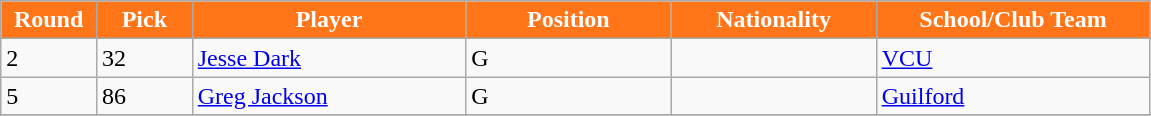<table class="wikitable sortable sortable">
<tr>
<th style="background:#FF7518;color:#FFFFFF;" width="7%">Round</th>
<th style="background:#FF7518;color:#FFFFFF;" width="7%">Pick</th>
<th style="background:#FF7518;color:#FFFFFF;" width="20%">Player</th>
<th style="background:#FF7518;color:#FFFFFF;" width="15%">Position</th>
<th style="background:#FF7518;color:#FFFFFF;" width="15%">Nationality</th>
<th style="background:#FF7518;color:#FFFFFF;" width="20%">School/Club Team</th>
</tr>
<tr>
<td>2</td>
<td>32</td>
<td><a href='#'>Jesse Dark</a></td>
<td>G</td>
<td></td>
<td><a href='#'>VCU</a></td>
</tr>
<tr>
<td>5</td>
<td>86</td>
<td><a href='#'>Greg Jackson</a></td>
<td>G</td>
<td></td>
<td><a href='#'>Guilford</a></td>
</tr>
<tr>
</tr>
</table>
